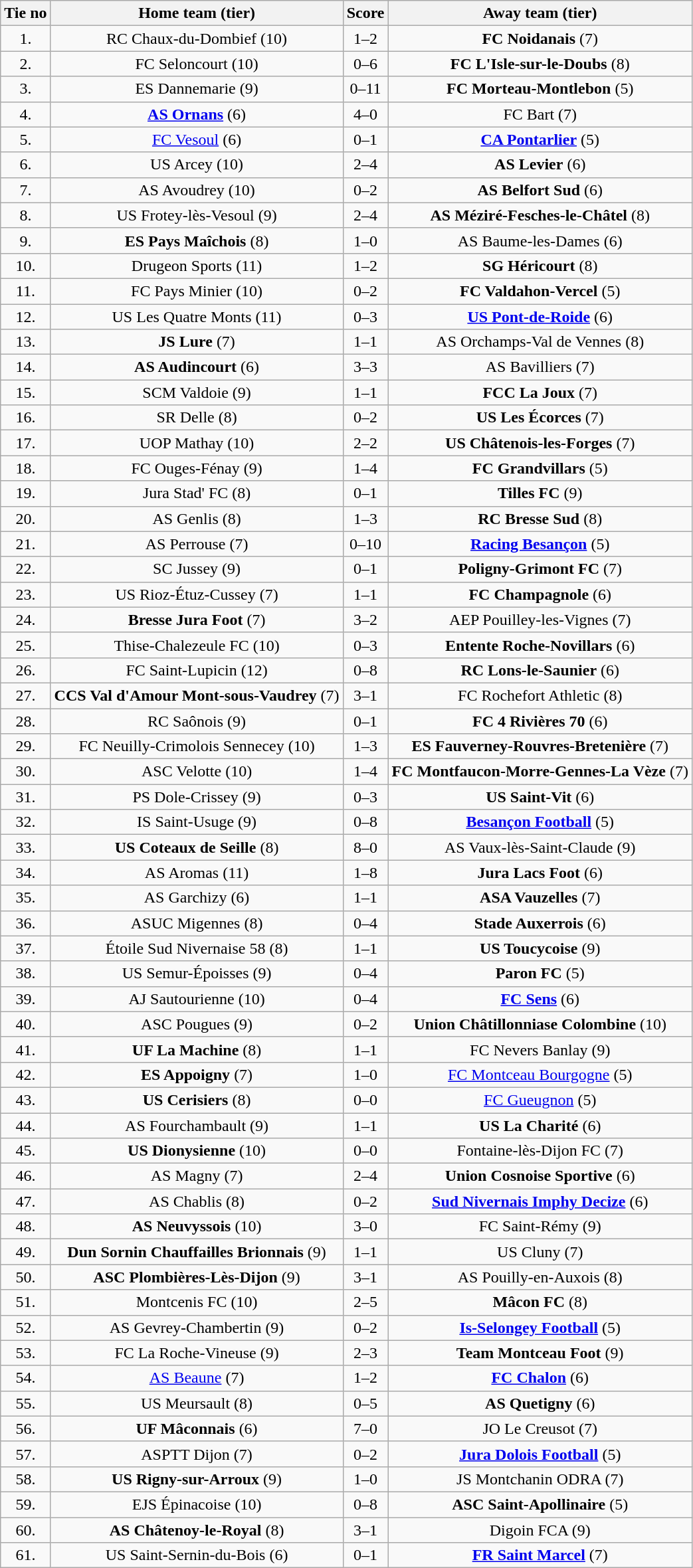<table class="wikitable" style="text-align: center">
<tr>
<th>Tie no</th>
<th>Home team (tier)</th>
<th>Score</th>
<th>Away team (tier)</th>
</tr>
<tr>
<td>1.</td>
<td>RC Chaux-du-Dombief (10)</td>
<td>1–2</td>
<td><strong>FC Noidanais</strong> (7)</td>
</tr>
<tr>
<td>2.</td>
<td>FC Seloncourt (10)</td>
<td>0–6</td>
<td><strong>FC L'Isle-sur-le-Doubs</strong> (8)</td>
</tr>
<tr>
<td>3.</td>
<td>ES Dannemarie (9)</td>
<td>0–11</td>
<td><strong>FC Morteau-Montlebon</strong> (5)</td>
</tr>
<tr>
<td>4.</td>
<td><strong><a href='#'>AS Ornans</a></strong> (6)</td>
<td>4–0</td>
<td>FC Bart (7)</td>
</tr>
<tr>
<td>5.</td>
<td><a href='#'>FC Vesoul</a> (6)</td>
<td>0–1</td>
<td><strong><a href='#'>CA Pontarlier</a></strong> (5)</td>
</tr>
<tr>
<td>6.</td>
<td>US Arcey (10)</td>
<td>2–4</td>
<td><strong>AS Levier</strong> (6)</td>
</tr>
<tr>
<td>7.</td>
<td>AS Avoudrey (10)</td>
<td>0–2</td>
<td><strong>AS Belfort Sud</strong> (6)</td>
</tr>
<tr>
<td>8.</td>
<td>US Frotey-lès-Vesoul (9)</td>
<td>2–4</td>
<td><strong>AS Méziré-Fesches-le-Châtel</strong> (8)</td>
</tr>
<tr>
<td>9.</td>
<td><strong>ES Pays Maîchois</strong> (8)</td>
<td>1–0</td>
<td>AS Baume-les-Dames (6)</td>
</tr>
<tr>
<td>10.</td>
<td>Drugeon Sports (11)</td>
<td>1–2</td>
<td><strong>SG Héricourt</strong> (8)</td>
</tr>
<tr>
<td>11.</td>
<td>FC Pays Minier (10)</td>
<td>0–2</td>
<td><strong>FC Valdahon-Vercel</strong> (5)</td>
</tr>
<tr>
<td>12.</td>
<td>US Les Quatre Monts (11)</td>
<td>0–3</td>
<td><strong><a href='#'>US Pont-de-Roide</a></strong> (6)</td>
</tr>
<tr>
<td>13.</td>
<td><strong>JS Lure</strong> (7)</td>
<td>1–1 </td>
<td>AS Orchamps-Val de Vennes (8)</td>
</tr>
<tr>
<td>14.</td>
<td><strong>AS Audincourt</strong> (6)</td>
<td>3–3 </td>
<td>AS Bavilliers (7)</td>
</tr>
<tr>
<td>15.</td>
<td>SCM Valdoie (9)</td>
<td>1–1 </td>
<td><strong>FCC La Joux</strong> (7)</td>
</tr>
<tr>
<td>16.</td>
<td>SR Delle (8)</td>
<td>0–2</td>
<td><strong>US Les Écorces</strong> (7)</td>
</tr>
<tr>
<td>17.</td>
<td>UOP Mathay (10)</td>
<td>2–2 </td>
<td><strong>US Châtenois-les-Forges</strong> (7)</td>
</tr>
<tr>
<td>18.</td>
<td>FC Ouges-Fénay (9)</td>
<td>1–4</td>
<td><strong>FC Grandvillars</strong> (5)</td>
</tr>
<tr>
<td>19.</td>
<td>Jura Stad' FC (8)</td>
<td>0–1</td>
<td><strong>Tilles FC</strong> (9)</td>
</tr>
<tr>
<td>20.</td>
<td>AS Genlis (8)</td>
<td>1–3</td>
<td><strong>RC Bresse Sud</strong> (8)</td>
</tr>
<tr>
<td>21.</td>
<td>AS Perrouse (7)</td>
<td>0–10</td>
<td><strong><a href='#'>Racing Besançon</a></strong> (5)</td>
</tr>
<tr>
<td>22.</td>
<td>SC Jussey (9)</td>
<td>0–1</td>
<td><strong>Poligny-Grimont FC</strong> (7)</td>
</tr>
<tr>
<td>23.</td>
<td>US Rioz-Étuz-Cussey (7)</td>
<td>1–1 </td>
<td><strong>FC Champagnole</strong> (6)</td>
</tr>
<tr>
<td>24.</td>
<td><strong>Bresse Jura Foot</strong> (7)</td>
<td>3–2</td>
<td>AEP Pouilley-les-Vignes (7)</td>
</tr>
<tr>
<td>25.</td>
<td>Thise-Chalezeule FC (10)</td>
<td>0–3</td>
<td><strong>Entente Roche-Novillars</strong> (6)</td>
</tr>
<tr>
<td>26.</td>
<td>FC Saint-Lupicin (12)</td>
<td>0–8</td>
<td><strong>RC Lons-le-Saunier</strong> (6)</td>
</tr>
<tr>
<td>27.</td>
<td><strong>CCS Val d'Amour Mont-sous-Vaudrey</strong> (7)</td>
<td>3–1</td>
<td>FC Rochefort Athletic (8)</td>
</tr>
<tr>
<td>28.</td>
<td>RC Saônois (9)</td>
<td>0–1</td>
<td><strong>FC 4 Rivières 70</strong> (6)</td>
</tr>
<tr>
<td>29.</td>
<td>FC Neuilly-Crimolois Sennecey (10)</td>
<td>1–3</td>
<td><strong>ES Fauverney-Rouvres-Bretenière</strong> (7)</td>
</tr>
<tr>
<td>30.</td>
<td>ASC Velotte (10)</td>
<td>1–4</td>
<td><strong>FC Montfaucon-Morre-Gennes-La Vèze</strong> (7)</td>
</tr>
<tr>
<td>31.</td>
<td>PS Dole-Crissey (9)</td>
<td>0–3</td>
<td><strong>US Saint-Vit</strong> (6)</td>
</tr>
<tr>
<td>32.</td>
<td>IS Saint-Usuge (9)</td>
<td>0–8</td>
<td><strong><a href='#'>Besançon Football</a></strong> (5)</td>
</tr>
<tr>
<td>33.</td>
<td><strong>US Coteaux de Seille</strong> (8)</td>
<td>8–0</td>
<td>AS Vaux-lès-Saint-Claude (9)</td>
</tr>
<tr>
<td>34.</td>
<td>AS Aromas (11)</td>
<td>1–8</td>
<td><strong>Jura Lacs Foot</strong> (6)</td>
</tr>
<tr>
<td>35.</td>
<td>AS Garchizy (6)</td>
<td>1–1 </td>
<td><strong>ASA Vauzelles</strong> (7)</td>
</tr>
<tr>
<td>36.</td>
<td>ASUC Migennes (8)</td>
<td>0–4</td>
<td><strong>Stade Auxerrois</strong> (6)</td>
</tr>
<tr>
<td>37.</td>
<td>Étoile Sud Nivernaise 58 (8)</td>
<td>1–1 </td>
<td><strong>US Toucycoise</strong> (9)</td>
</tr>
<tr>
<td>38.</td>
<td>US Semur-Époisses (9)</td>
<td>0–4</td>
<td><strong>Paron FC</strong> (5)</td>
</tr>
<tr>
<td>39.</td>
<td>AJ Sautourienne (10)</td>
<td>0–4</td>
<td><strong><a href='#'>FC Sens</a></strong> (6)</td>
</tr>
<tr>
<td>40.</td>
<td>ASC Pougues (9)</td>
<td>0–2</td>
<td><strong>Union Châtillonniase Colombine</strong> (10)</td>
</tr>
<tr>
<td>41.</td>
<td><strong>UF La Machine</strong> (8)</td>
<td>1–1 </td>
<td>FC Nevers Banlay (9)</td>
</tr>
<tr>
<td>42.</td>
<td><strong>ES Appoigny</strong> (7)</td>
<td>1–0</td>
<td><a href='#'>FC Montceau Bourgogne</a> (5)</td>
</tr>
<tr>
<td>43.</td>
<td><strong>US Cerisiers</strong> (8)</td>
<td>0–0 </td>
<td><a href='#'>FC Gueugnon</a> (5)</td>
</tr>
<tr>
<td>44.</td>
<td>AS Fourchambault (9)</td>
<td>1–1 </td>
<td><strong>US La Charité</strong> (6)</td>
</tr>
<tr>
<td>45.</td>
<td><strong>US Dionysienne</strong> (10)</td>
<td>0–0 </td>
<td>Fontaine-lès-Dijon FC (7)</td>
</tr>
<tr>
<td>46.</td>
<td>AS Magny (7)</td>
<td>2–4</td>
<td><strong>Union Cosnoise Sportive</strong> (6)</td>
</tr>
<tr>
<td>47.</td>
<td>AS Chablis (8)</td>
<td>0–2</td>
<td><strong><a href='#'>Sud Nivernais Imphy Decize</a></strong> (6)</td>
</tr>
<tr>
<td>48.</td>
<td><strong>AS Neuvyssois</strong> (10)</td>
<td>3–0</td>
<td>FC Saint-Rémy (9)</td>
</tr>
<tr>
<td>49.</td>
<td><strong>Dun Sornin Chauffailles Brionnais</strong> (9)</td>
<td>1–1 </td>
<td>US Cluny (7)</td>
</tr>
<tr>
<td>50.</td>
<td><strong>ASC Plombières-Lès-Dijon</strong> (9)</td>
<td>3–1</td>
<td>AS Pouilly-en-Auxois (8)</td>
</tr>
<tr>
<td>51.</td>
<td>Montcenis FC (10)</td>
<td>2–5</td>
<td><strong>Mâcon FC</strong> (8)</td>
</tr>
<tr>
<td>52.</td>
<td>AS Gevrey-Chambertin (9)</td>
<td>0–2</td>
<td><strong><a href='#'>Is-Selongey Football</a></strong> (5)</td>
</tr>
<tr>
<td>53.</td>
<td>FC La Roche-Vineuse (9)</td>
<td>2–3</td>
<td><strong>Team Montceau Foot</strong> (9)</td>
</tr>
<tr>
<td>54.</td>
<td><a href='#'>AS Beaune</a> (7)</td>
<td>1–2</td>
<td><strong><a href='#'>FC Chalon</a></strong> (6)</td>
</tr>
<tr>
<td>55.</td>
<td>US Meursault (8)</td>
<td>0–5</td>
<td><strong>AS Quetigny</strong> (6)</td>
</tr>
<tr>
<td>56.</td>
<td><strong>UF Mâconnais</strong> (6)</td>
<td>7–0</td>
<td>JO Le Creusot (7)</td>
</tr>
<tr>
<td>57.</td>
<td>ASPTT Dijon (7)</td>
<td>0–2</td>
<td><strong><a href='#'>Jura Dolois Football</a></strong> (5)</td>
</tr>
<tr>
<td>58.</td>
<td><strong>US Rigny-sur-Arroux</strong> (9)</td>
<td>1–0</td>
<td>JS Montchanin ODRA (7)</td>
</tr>
<tr>
<td>59.</td>
<td>EJS Épinacoise (10)</td>
<td>0–8</td>
<td><strong>ASC Saint-Apollinaire</strong> (5)</td>
</tr>
<tr>
<td>60.</td>
<td><strong>AS Châtenoy-le-Royal</strong> (8)</td>
<td>3–1</td>
<td>Digoin FCA (9)</td>
</tr>
<tr>
<td>61.</td>
<td>US Saint-Sernin-du-Bois (6)</td>
<td>0–1</td>
<td><strong><a href='#'>FR Saint Marcel</a></strong> (7)</td>
</tr>
</table>
